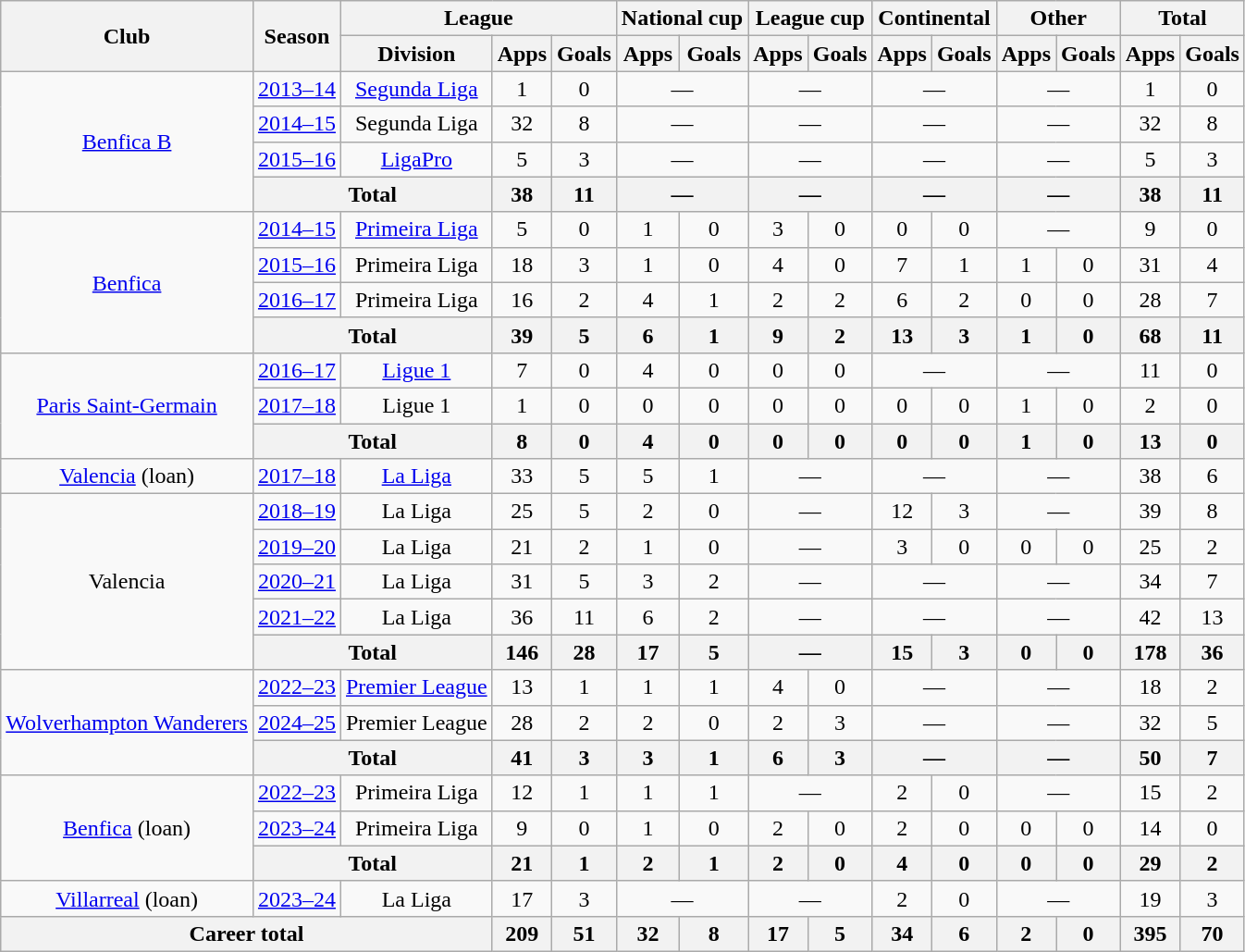<table class="wikitable" style="text-align:center">
<tr>
<th rowspan="2">Club</th>
<th rowspan="2">Season</th>
<th colspan="3">League</th>
<th colspan="2">National cup</th>
<th colspan="2">League cup</th>
<th colspan="2">Continental</th>
<th colspan="2">Other</th>
<th colspan="2">Total</th>
</tr>
<tr>
<th>Division</th>
<th>Apps</th>
<th>Goals</th>
<th>Apps</th>
<th>Goals</th>
<th>Apps</th>
<th>Goals</th>
<th>Apps</th>
<th>Goals</th>
<th>Apps</th>
<th>Goals</th>
<th>Apps</th>
<th>Goals</th>
</tr>
<tr>
<td rowspan="4"><a href='#'>Benfica B</a></td>
<td><a href='#'>2013–14</a></td>
<td><a href='#'>Segunda Liga</a></td>
<td>1</td>
<td>0</td>
<td colspan="2">—</td>
<td colspan="2">—</td>
<td colspan="2">—</td>
<td colspan="2">—</td>
<td>1</td>
<td>0</td>
</tr>
<tr>
<td><a href='#'>2014–15</a></td>
<td>Segunda Liga</td>
<td>32</td>
<td>8</td>
<td colspan="2">—</td>
<td colspan="2">—</td>
<td colspan="2">—</td>
<td colspan="2">—</td>
<td>32</td>
<td>8</td>
</tr>
<tr>
<td><a href='#'>2015–16</a></td>
<td><a href='#'>LigaPro</a></td>
<td>5</td>
<td>3</td>
<td colspan="2">—</td>
<td colspan="2">—</td>
<td colspan="2">—</td>
<td colspan="2">—</td>
<td>5</td>
<td>3</td>
</tr>
<tr>
<th colspan="2">Total</th>
<th>38</th>
<th>11</th>
<th colspan="2">—</th>
<th colspan="2">—</th>
<th colspan="2">—</th>
<th colspan="2">—</th>
<th>38</th>
<th>11</th>
</tr>
<tr>
<td rowspan="4"><a href='#'>Benfica</a></td>
<td><a href='#'>2014–15</a></td>
<td><a href='#'>Primeira Liga</a></td>
<td>5</td>
<td>0</td>
<td>1</td>
<td>0</td>
<td>3</td>
<td>0</td>
<td>0</td>
<td>0</td>
<td colspan="2">—</td>
<td>9</td>
<td>0</td>
</tr>
<tr>
<td><a href='#'>2015–16</a></td>
<td>Primeira Liga</td>
<td>18</td>
<td>3</td>
<td>1</td>
<td>0</td>
<td>4</td>
<td>0</td>
<td>7</td>
<td>1</td>
<td>1</td>
<td>0</td>
<td>31</td>
<td>4</td>
</tr>
<tr>
<td><a href='#'>2016–17</a></td>
<td>Primeira Liga</td>
<td>16</td>
<td>2</td>
<td>4</td>
<td>1</td>
<td>2</td>
<td>2</td>
<td>6</td>
<td>2</td>
<td>0</td>
<td>0</td>
<td>28</td>
<td>7</td>
</tr>
<tr>
<th colspan="2">Total</th>
<th>39</th>
<th>5</th>
<th>6</th>
<th>1</th>
<th>9</th>
<th>2</th>
<th>13</th>
<th>3</th>
<th>1</th>
<th>0</th>
<th>68</th>
<th>11</th>
</tr>
<tr>
<td rowspan="3"><a href='#'>Paris Saint-Germain</a></td>
<td><a href='#'>2016–17</a></td>
<td><a href='#'>Ligue 1</a></td>
<td>7</td>
<td>0</td>
<td>4</td>
<td>0</td>
<td>0</td>
<td>0</td>
<td colspan="2">—</td>
<td colspan="2">—</td>
<td>11</td>
<td>0</td>
</tr>
<tr>
<td><a href='#'>2017–18</a></td>
<td>Ligue 1</td>
<td>1</td>
<td>0</td>
<td>0</td>
<td>0</td>
<td>0</td>
<td>0</td>
<td>0</td>
<td>0</td>
<td>1</td>
<td>0</td>
<td>2</td>
<td>0</td>
</tr>
<tr>
<th colspan="2">Total</th>
<th>8</th>
<th>0</th>
<th>4</th>
<th>0</th>
<th>0</th>
<th>0</th>
<th>0</th>
<th>0</th>
<th>1</th>
<th>0</th>
<th>13</th>
<th>0</th>
</tr>
<tr>
<td><a href='#'>Valencia</a> (loan)</td>
<td><a href='#'>2017–18</a></td>
<td><a href='#'>La Liga</a></td>
<td>33</td>
<td>5</td>
<td>5</td>
<td>1</td>
<td colspan="2">—</td>
<td colspan="2">—</td>
<td colspan="2">—</td>
<td>38</td>
<td>6</td>
</tr>
<tr>
<td rowspan="5">Valencia</td>
<td><a href='#'>2018–19</a></td>
<td>La Liga</td>
<td>25</td>
<td>5</td>
<td>2</td>
<td>0</td>
<td colspan="2">—</td>
<td>12</td>
<td>3</td>
<td colspan="2">—</td>
<td>39</td>
<td>8</td>
</tr>
<tr>
<td><a href='#'>2019–20</a></td>
<td>La Liga</td>
<td>21</td>
<td>2</td>
<td>1</td>
<td>0</td>
<td colspan="2">—</td>
<td>3</td>
<td>0</td>
<td>0</td>
<td>0</td>
<td>25</td>
<td>2</td>
</tr>
<tr>
<td><a href='#'>2020–21</a></td>
<td>La Liga</td>
<td>31</td>
<td>5</td>
<td>3</td>
<td>2</td>
<td colspan="2">—</td>
<td colspan="2">—</td>
<td colspan="2">—</td>
<td>34</td>
<td>7</td>
</tr>
<tr>
<td><a href='#'>2021–22</a></td>
<td>La Liga</td>
<td>36</td>
<td>11</td>
<td>6</td>
<td>2</td>
<td colspan="2">—</td>
<td colspan="2">—</td>
<td colspan="2">—</td>
<td>42</td>
<td>13</td>
</tr>
<tr>
<th colspan="2">Total</th>
<th>146</th>
<th>28</th>
<th>17</th>
<th>5</th>
<th colspan="2">—</th>
<th>15</th>
<th>3</th>
<th>0</th>
<th>0</th>
<th>178</th>
<th>36</th>
</tr>
<tr>
<td rowspan="3"><a href='#'>Wolverhampton Wanderers</a></td>
<td><a href='#'>2022–23</a></td>
<td><a href='#'>Premier League</a></td>
<td>13</td>
<td>1</td>
<td>1</td>
<td>1</td>
<td>4</td>
<td>0</td>
<td colspan="2">—</td>
<td colspan="2">—</td>
<td>18</td>
<td>2</td>
</tr>
<tr>
<td><a href='#'>2024–25</a></td>
<td>Premier League</td>
<td>28</td>
<td>2</td>
<td>2</td>
<td>0</td>
<td>2</td>
<td>3</td>
<td colspan="2">—</td>
<td colspan="2">—</td>
<td>32</td>
<td>5</td>
</tr>
<tr>
<th colspan="2">Total</th>
<th>41</th>
<th>3</th>
<th>3</th>
<th>1</th>
<th>6</th>
<th>3</th>
<th colspan="2">—</th>
<th colspan="2">—</th>
<th>50</th>
<th>7</th>
</tr>
<tr>
<td rowspan="3"><a href='#'>Benfica</a> (loan)</td>
<td><a href='#'>2022–23</a></td>
<td>Primeira Liga</td>
<td>12</td>
<td>1</td>
<td>1</td>
<td>1</td>
<td colspan="2">—</td>
<td>2</td>
<td>0</td>
<td colspan="2">—</td>
<td>15</td>
<td>2</td>
</tr>
<tr>
<td><a href='#'>2023–24</a></td>
<td>Primeira Liga</td>
<td>9</td>
<td>0</td>
<td>1</td>
<td>0</td>
<td>2</td>
<td>0</td>
<td>2</td>
<td>0</td>
<td>0</td>
<td>0</td>
<td>14</td>
<td>0</td>
</tr>
<tr>
<th colspan="2">Total</th>
<th>21</th>
<th>1</th>
<th>2</th>
<th>1</th>
<th>2</th>
<th>0</th>
<th>4</th>
<th>0</th>
<th>0</th>
<th>0</th>
<th>29</th>
<th>2</th>
</tr>
<tr>
<td><a href='#'>Villarreal</a> (loan)</td>
<td><a href='#'>2023–24</a></td>
<td>La Liga</td>
<td>17</td>
<td>3</td>
<td colspan="2">—</td>
<td colspan="2">—</td>
<td>2</td>
<td>0</td>
<td colspan="2">—</td>
<td>19</td>
<td>3</td>
</tr>
<tr>
<th colspan="3">Career total</th>
<th>209</th>
<th>51</th>
<th>32</th>
<th>8</th>
<th>17</th>
<th>5</th>
<th>34</th>
<th>6</th>
<th>2</th>
<th>0</th>
<th>395</th>
<th>70</th>
</tr>
</table>
